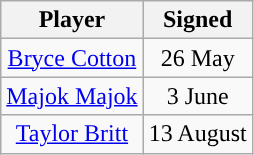<table class="wikitable sortable sortable" style="text-align: center">
<tr>
<th>Player</th>
<th>Signed</th>
</tr>
<tr>
<td><a href='#'>Bryce Cotton</a></td>
<td>26 May</td>
</tr>
<tr>
<td><a href='#'>Majok Majok</a></td>
<td>3 June</td>
</tr>
<tr>
<td><a href='#'>Taylor Britt</a></td>
<td>13 August</td>
</tr>
</table>
